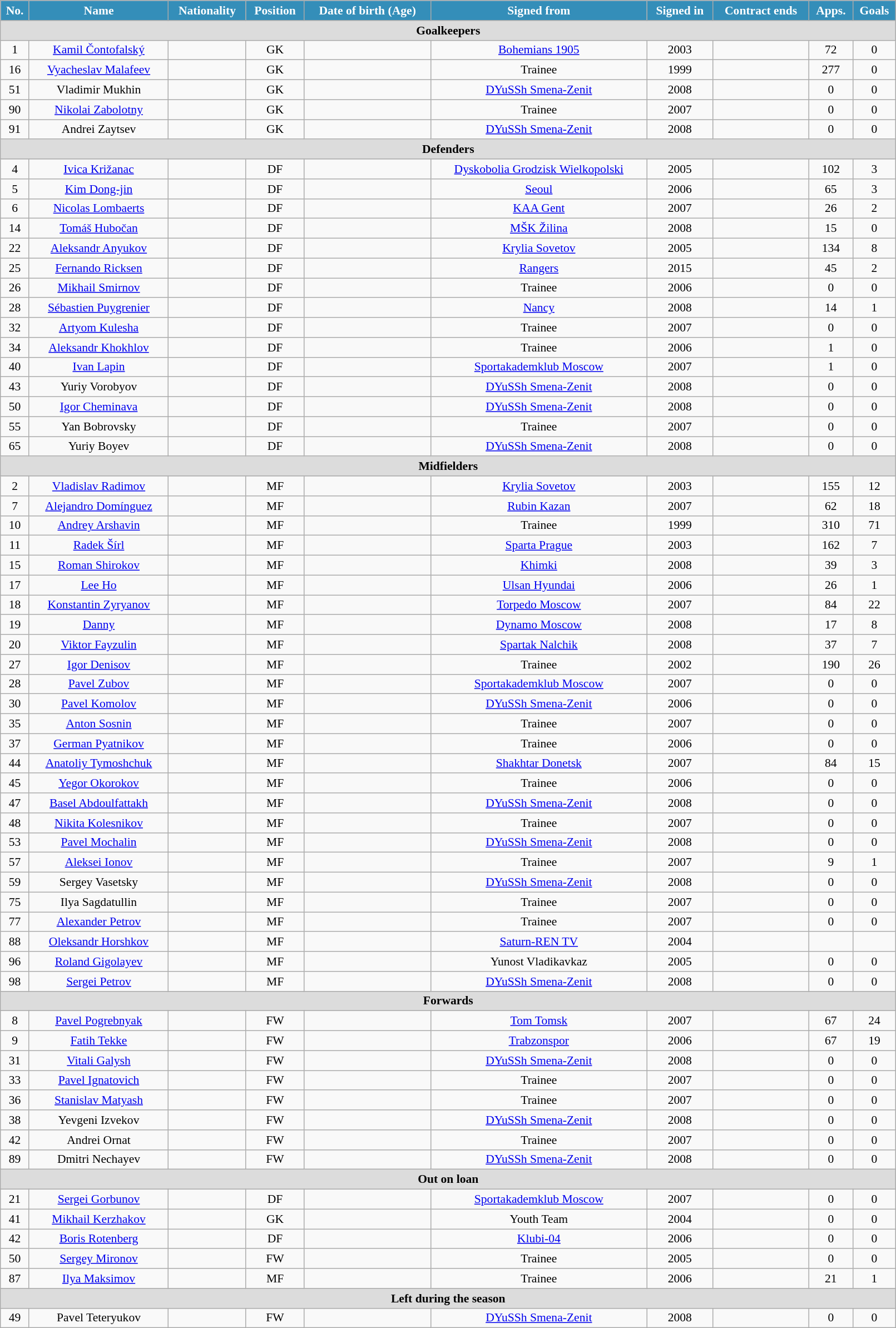<table class="wikitable" style="text-align:center; font-size:90%; width:85%;">
<tr>
<th style="background:#348EB9; color:white; text-align:center;">No.</th>
<th style="background:#348EB9; color:white; text-align:center;">Name</th>
<th style="background:#348EB9; color:white; text-align:center;">Nationality</th>
<th style="background:#348EB9; color:white; text-align:center;">Position</th>
<th style="background:#348EB9; color:white; text-align:center;">Date of birth (Age)</th>
<th style="background:#348EB9; color:white; text-align:center;">Signed from</th>
<th style="background:#348EB9; color:white; text-align:center;">Signed in</th>
<th style="background:#348EB9; color:white; text-align:center;">Contract ends</th>
<th style="background:#348EB9; color:white; text-align:center;">Apps.</th>
<th style="background:#348EB9; color:white; text-align:center;">Goals</th>
</tr>
<tr>
<th colspan="11" style="background:#dcdcdc; text-align:center;">Goalkeepers</th>
</tr>
<tr>
<td>1</td>
<td><a href='#'>Kamil Čontofalský</a></td>
<td></td>
<td>GK</td>
<td></td>
<td><a href='#'>Bohemians 1905</a></td>
<td>2003</td>
<td></td>
<td>72</td>
<td>0</td>
</tr>
<tr>
<td>16</td>
<td><a href='#'>Vyacheslav Malafeev</a></td>
<td></td>
<td>GK</td>
<td></td>
<td>Trainee</td>
<td>1999</td>
<td></td>
<td>277</td>
<td>0</td>
</tr>
<tr>
<td>51</td>
<td>Vladimir Mukhin</td>
<td></td>
<td>GK</td>
<td></td>
<td><a href='#'>DYuSSh Smena-Zenit</a></td>
<td>2008</td>
<td></td>
<td>0</td>
<td>0</td>
</tr>
<tr>
<td>90</td>
<td><a href='#'>Nikolai Zabolotny</a></td>
<td></td>
<td>GK</td>
<td></td>
<td>Trainee</td>
<td>2007</td>
<td></td>
<td>0</td>
<td>0</td>
</tr>
<tr>
<td>91</td>
<td>Andrei Zaytsev</td>
<td></td>
<td>GK</td>
<td></td>
<td><a href='#'>DYuSSh Smena-Zenit</a></td>
<td>2008</td>
<td></td>
<td>0</td>
<td>0</td>
</tr>
<tr>
<th colspan="11" style="background:#dcdcdc; text-align:center;">Defenders</th>
</tr>
<tr>
<td>4</td>
<td><a href='#'>Ivica Križanac</a></td>
<td></td>
<td>DF</td>
<td></td>
<td><a href='#'>Dyskobolia Grodzisk Wielkopolski</a></td>
<td>2005</td>
<td></td>
<td>102</td>
<td>3</td>
</tr>
<tr>
<td>5</td>
<td><a href='#'>Kim Dong-jin</a></td>
<td></td>
<td>DF</td>
<td></td>
<td><a href='#'>Seoul</a></td>
<td>2006</td>
<td></td>
<td>65</td>
<td>3</td>
</tr>
<tr>
<td>6</td>
<td><a href='#'>Nicolas Lombaerts</a></td>
<td></td>
<td>DF</td>
<td></td>
<td><a href='#'>KAA Gent</a></td>
<td>2007</td>
<td></td>
<td>26</td>
<td>2</td>
</tr>
<tr>
<td>14</td>
<td><a href='#'>Tomáš Hubočan</a></td>
<td></td>
<td>DF</td>
<td></td>
<td><a href='#'>MŠK Žilina</a></td>
<td>2008</td>
<td></td>
<td>15</td>
<td>0</td>
</tr>
<tr>
<td>22</td>
<td><a href='#'>Aleksandr Anyukov</a></td>
<td></td>
<td>DF</td>
<td></td>
<td><a href='#'>Krylia Sovetov</a></td>
<td>2005</td>
<td></td>
<td>134</td>
<td>8</td>
</tr>
<tr>
<td>25</td>
<td><a href='#'>Fernando Ricksen</a></td>
<td></td>
<td>DF</td>
<td></td>
<td><a href='#'>Rangers</a></td>
<td>2015</td>
<td></td>
<td>45</td>
<td>2</td>
</tr>
<tr>
<td>26</td>
<td><a href='#'>Mikhail Smirnov</a></td>
<td></td>
<td>DF</td>
<td></td>
<td>Trainee</td>
<td>2006</td>
<td></td>
<td>0</td>
<td>0</td>
</tr>
<tr>
<td>28</td>
<td><a href='#'>Sébastien Puygrenier</a></td>
<td></td>
<td>DF</td>
<td></td>
<td><a href='#'>Nancy</a></td>
<td>2008</td>
<td></td>
<td>14</td>
<td>1</td>
</tr>
<tr>
<td>32</td>
<td><a href='#'>Artyom Kulesha</a></td>
<td></td>
<td>DF</td>
<td></td>
<td>Trainee</td>
<td>2007</td>
<td></td>
<td>0</td>
<td>0</td>
</tr>
<tr>
<td>34</td>
<td><a href='#'>Aleksandr Khokhlov</a></td>
<td></td>
<td>DF</td>
<td></td>
<td>Trainee</td>
<td>2006</td>
<td></td>
<td>1</td>
<td>0</td>
</tr>
<tr>
<td>40</td>
<td><a href='#'>Ivan Lapin</a></td>
<td></td>
<td>DF</td>
<td></td>
<td><a href='#'>Sportakademklub Moscow</a></td>
<td>2007</td>
<td></td>
<td>1</td>
<td>0</td>
</tr>
<tr>
<td>43</td>
<td>Yuriy Vorobyov</td>
<td></td>
<td>DF</td>
<td></td>
<td><a href='#'>DYuSSh Smena-Zenit</a></td>
<td>2008</td>
<td></td>
<td>0</td>
<td>0</td>
</tr>
<tr>
<td>50</td>
<td><a href='#'>Igor Cheminava</a></td>
<td></td>
<td>DF</td>
<td></td>
<td><a href='#'>DYuSSh Smena-Zenit</a></td>
<td>2008</td>
<td></td>
<td>0</td>
<td>0</td>
</tr>
<tr>
<td>55</td>
<td>Yan Bobrovsky</td>
<td></td>
<td>DF</td>
<td></td>
<td>Trainee</td>
<td>2007</td>
<td></td>
<td>0</td>
<td>0</td>
</tr>
<tr>
<td>65</td>
<td>Yuriy Boyev</td>
<td></td>
<td>DF</td>
<td></td>
<td><a href='#'>DYuSSh Smena-Zenit</a></td>
<td>2008</td>
<td></td>
<td>0</td>
<td>0</td>
</tr>
<tr>
<th colspan="11" style="background:#dcdcdc; text-align:center;">Midfielders</th>
</tr>
<tr>
<td>2</td>
<td><a href='#'>Vladislav Radimov</a></td>
<td></td>
<td>MF</td>
<td></td>
<td><a href='#'>Krylia Sovetov</a></td>
<td>2003</td>
<td></td>
<td>155</td>
<td>12</td>
</tr>
<tr>
<td>7</td>
<td><a href='#'>Alejandro Domínguez</a></td>
<td></td>
<td>MF</td>
<td></td>
<td><a href='#'>Rubin Kazan</a></td>
<td>2007</td>
<td></td>
<td>62</td>
<td>18</td>
</tr>
<tr>
<td>10</td>
<td><a href='#'>Andrey Arshavin</a></td>
<td></td>
<td>MF</td>
<td></td>
<td>Trainee</td>
<td>1999</td>
<td></td>
<td>310</td>
<td>71</td>
</tr>
<tr>
<td>11</td>
<td><a href='#'>Radek Šírl</a></td>
<td></td>
<td>MF</td>
<td></td>
<td><a href='#'>Sparta Prague</a></td>
<td>2003</td>
<td></td>
<td>162</td>
<td>7</td>
</tr>
<tr>
<td>15</td>
<td><a href='#'>Roman Shirokov</a></td>
<td></td>
<td>MF</td>
<td></td>
<td><a href='#'>Khimki</a></td>
<td>2008</td>
<td></td>
<td>39</td>
<td>3</td>
</tr>
<tr>
<td>17</td>
<td><a href='#'>Lee Ho</a></td>
<td></td>
<td>MF</td>
<td></td>
<td><a href='#'>Ulsan Hyundai</a></td>
<td>2006</td>
<td></td>
<td>26</td>
<td>1</td>
</tr>
<tr>
<td>18</td>
<td><a href='#'>Konstantin Zyryanov</a></td>
<td></td>
<td>MF</td>
<td></td>
<td><a href='#'>Torpedo Moscow</a></td>
<td>2007</td>
<td></td>
<td>84</td>
<td>22</td>
</tr>
<tr>
<td>19</td>
<td><a href='#'>Danny</a></td>
<td></td>
<td>MF</td>
<td></td>
<td><a href='#'>Dynamo Moscow</a></td>
<td>2008</td>
<td></td>
<td>17</td>
<td>8</td>
</tr>
<tr>
<td>20</td>
<td><a href='#'>Viktor Fayzulin</a></td>
<td></td>
<td>MF</td>
<td></td>
<td><a href='#'>Spartak Nalchik</a></td>
<td>2008</td>
<td></td>
<td>37</td>
<td>7</td>
</tr>
<tr>
<td>27</td>
<td><a href='#'>Igor Denisov</a></td>
<td></td>
<td>MF</td>
<td></td>
<td>Trainee</td>
<td>2002</td>
<td></td>
<td>190</td>
<td>26</td>
</tr>
<tr>
<td>28</td>
<td><a href='#'>Pavel Zubov</a></td>
<td></td>
<td>MF</td>
<td></td>
<td><a href='#'>Sportakademklub Moscow</a></td>
<td>2007</td>
<td></td>
<td>0</td>
<td>0</td>
</tr>
<tr>
<td>30</td>
<td><a href='#'>Pavel Komolov</a></td>
<td></td>
<td>MF</td>
<td></td>
<td><a href='#'>DYuSSh Smena-Zenit</a></td>
<td>2006</td>
<td></td>
<td>0</td>
<td>0</td>
</tr>
<tr>
<td>35</td>
<td><a href='#'>Anton Sosnin</a></td>
<td></td>
<td>MF</td>
<td></td>
<td>Trainee</td>
<td>2007</td>
<td></td>
<td>0</td>
<td>0</td>
</tr>
<tr>
<td>37</td>
<td><a href='#'>German Pyatnikov</a></td>
<td></td>
<td>MF</td>
<td></td>
<td>Trainee</td>
<td>2006</td>
<td></td>
<td>0</td>
<td>0</td>
</tr>
<tr>
<td>44</td>
<td><a href='#'>Anatoliy Tymoshchuk</a></td>
<td></td>
<td>MF</td>
<td></td>
<td><a href='#'>Shakhtar Donetsk</a></td>
<td>2007</td>
<td></td>
<td>84</td>
<td>15</td>
</tr>
<tr>
<td>45</td>
<td><a href='#'>Yegor Okorokov</a></td>
<td></td>
<td>MF</td>
<td></td>
<td>Trainee</td>
<td>2006</td>
<td></td>
<td>0</td>
<td>0</td>
</tr>
<tr>
<td>47</td>
<td><a href='#'>Basel Abdoulfattakh</a></td>
<td></td>
<td>MF</td>
<td></td>
<td><a href='#'>DYuSSh Smena-Zenit</a></td>
<td>2008</td>
<td></td>
<td>0</td>
<td>0</td>
</tr>
<tr>
<td>48</td>
<td><a href='#'>Nikita Kolesnikov</a></td>
<td></td>
<td>MF</td>
<td></td>
<td>Trainee</td>
<td>2007</td>
<td></td>
<td>0</td>
<td>0</td>
</tr>
<tr>
<td>53</td>
<td><a href='#'>Pavel Mochalin</a></td>
<td></td>
<td>MF</td>
<td></td>
<td><a href='#'>DYuSSh Smena-Zenit</a></td>
<td>2008</td>
<td></td>
<td>0</td>
<td>0</td>
</tr>
<tr>
<td>57</td>
<td><a href='#'>Aleksei Ionov</a></td>
<td></td>
<td>MF</td>
<td></td>
<td>Trainee</td>
<td>2007</td>
<td></td>
<td>9</td>
<td>1</td>
</tr>
<tr>
<td>59</td>
<td>Sergey Vasetsky</td>
<td></td>
<td>MF</td>
<td></td>
<td><a href='#'>DYuSSh Smena-Zenit</a></td>
<td>2008</td>
<td></td>
<td>0</td>
<td>0</td>
</tr>
<tr>
<td>75</td>
<td>Ilya Sagdatullin</td>
<td></td>
<td>MF</td>
<td></td>
<td>Trainee</td>
<td>2007</td>
<td></td>
<td>0</td>
<td>0</td>
</tr>
<tr>
<td>77</td>
<td><a href='#'>Alexander Petrov</a></td>
<td></td>
<td>MF</td>
<td></td>
<td>Trainee</td>
<td>2007</td>
<td></td>
<td>0</td>
<td>0</td>
</tr>
<tr>
<td>88</td>
<td><a href='#'>Oleksandr Horshkov</a></td>
<td></td>
<td>MF</td>
<td></td>
<td><a href='#'>Saturn-REN TV</a></td>
<td>2004</td>
<td></td>
<td></td>
<td></td>
</tr>
<tr>
<td>96</td>
<td><a href='#'>Roland Gigolayev</a></td>
<td></td>
<td>MF</td>
<td></td>
<td>Yunost Vladikavkaz</td>
<td>2005</td>
<td></td>
<td>0</td>
<td>0</td>
</tr>
<tr>
<td>98</td>
<td><a href='#'>Sergei Petrov</a></td>
<td></td>
<td>MF</td>
<td></td>
<td><a href='#'>DYuSSh Smena-Zenit</a></td>
<td>2008</td>
<td></td>
<td>0</td>
<td>0</td>
</tr>
<tr>
<th colspan="11" style="background:#dcdcdc; text-align:center;">Forwards</th>
</tr>
<tr>
<td>8</td>
<td><a href='#'>Pavel Pogrebnyak</a></td>
<td></td>
<td>FW</td>
<td></td>
<td><a href='#'>Tom Tomsk</a></td>
<td>2007</td>
<td></td>
<td>67</td>
<td>24</td>
</tr>
<tr>
<td>9</td>
<td><a href='#'>Fatih Tekke</a></td>
<td></td>
<td>FW</td>
<td></td>
<td><a href='#'>Trabzonspor</a></td>
<td>2006</td>
<td></td>
<td>67</td>
<td>19</td>
</tr>
<tr>
<td>31</td>
<td><a href='#'>Vitali Galysh</a></td>
<td></td>
<td>FW</td>
<td></td>
<td><a href='#'>DYuSSh Smena-Zenit</a></td>
<td>2008</td>
<td></td>
<td>0</td>
<td>0</td>
</tr>
<tr>
<td>33</td>
<td><a href='#'>Pavel Ignatovich</a></td>
<td></td>
<td>FW</td>
<td></td>
<td>Trainee</td>
<td>2007</td>
<td></td>
<td>0</td>
<td>0</td>
</tr>
<tr>
<td>36</td>
<td><a href='#'>Stanislav Matyash</a></td>
<td></td>
<td>FW</td>
<td></td>
<td>Trainee</td>
<td>2007</td>
<td></td>
<td>0</td>
<td>0</td>
</tr>
<tr>
<td>38</td>
<td>Yevgeni Izvekov</td>
<td></td>
<td>FW</td>
<td></td>
<td><a href='#'>DYuSSh Smena-Zenit</a></td>
<td>2008</td>
<td></td>
<td>0</td>
<td>0</td>
</tr>
<tr>
<td>42</td>
<td>Andrei Ornat</td>
<td></td>
<td>FW</td>
<td></td>
<td>Trainee</td>
<td>2007</td>
<td></td>
<td>0</td>
<td>0</td>
</tr>
<tr>
<td>89</td>
<td>Dmitri Nechayev</td>
<td></td>
<td>FW</td>
<td></td>
<td><a href='#'>DYuSSh Smena-Zenit</a></td>
<td>2008</td>
<td></td>
<td>0</td>
<td>0</td>
</tr>
<tr>
<th colspan="11" style="background:#dcdcdc; text-align:center;">Out on loan</th>
</tr>
<tr>
<td>21</td>
<td><a href='#'>Sergei Gorbunov</a></td>
<td></td>
<td>DF</td>
<td></td>
<td><a href='#'>Sportakademklub Moscow</a></td>
<td>2007</td>
<td></td>
<td>0</td>
<td>0</td>
</tr>
<tr>
<td>41</td>
<td><a href='#'>Mikhail Kerzhakov</a></td>
<td></td>
<td>GK</td>
<td></td>
<td>Youth Team</td>
<td>2004</td>
<td></td>
<td>0</td>
<td>0</td>
</tr>
<tr>
<td>42</td>
<td><a href='#'>Boris Rotenberg</a></td>
<td></td>
<td>DF</td>
<td></td>
<td><a href='#'>Klubi-04</a></td>
<td>2006</td>
<td></td>
<td>0</td>
<td>0</td>
</tr>
<tr>
<td>50</td>
<td><a href='#'>Sergey Mironov</a></td>
<td></td>
<td>FW</td>
<td></td>
<td>Trainee</td>
<td>2005</td>
<td></td>
<td>0</td>
<td>0</td>
</tr>
<tr>
<td>87</td>
<td><a href='#'>Ilya Maksimov</a></td>
<td></td>
<td>MF</td>
<td></td>
<td>Trainee</td>
<td>2006</td>
<td></td>
<td>21</td>
<td>1</td>
</tr>
<tr>
<th colspan="11" style="background:#dcdcdc; text-align:center;">Left during the season</th>
</tr>
<tr>
<td>49</td>
<td>Pavel Teteryukov</td>
<td></td>
<td>FW</td>
<td></td>
<td><a href='#'>DYuSSh Smena-Zenit</a></td>
<td>2008</td>
<td></td>
<td>0</td>
<td>0</td>
</tr>
</table>
